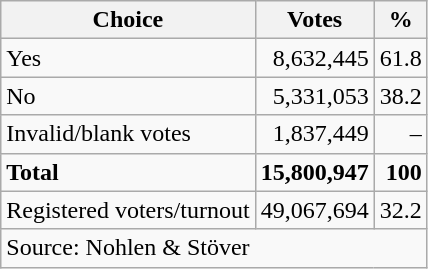<table class=wikitable style=text-align:right>
<tr>
<th>Choice</th>
<th>Votes</th>
<th>%</th>
</tr>
<tr>
<td align=left>Yes</td>
<td>8,632,445</td>
<td>61.8</td>
</tr>
<tr>
<td align=left>No</td>
<td>5,331,053</td>
<td>38.2</td>
</tr>
<tr>
<td align=left>Invalid/blank votes</td>
<td>1,837,449</td>
<td>–</td>
</tr>
<tr>
<td align=left><strong>Total</strong></td>
<td><strong>15,800,947</strong></td>
<td><strong>100</strong></td>
</tr>
<tr>
<td align=left>Registered voters/turnout</td>
<td>49,067,694</td>
<td>32.2</td>
</tr>
<tr>
<td align=left colspan=3>Source: Nohlen & Stöver</td>
</tr>
</table>
